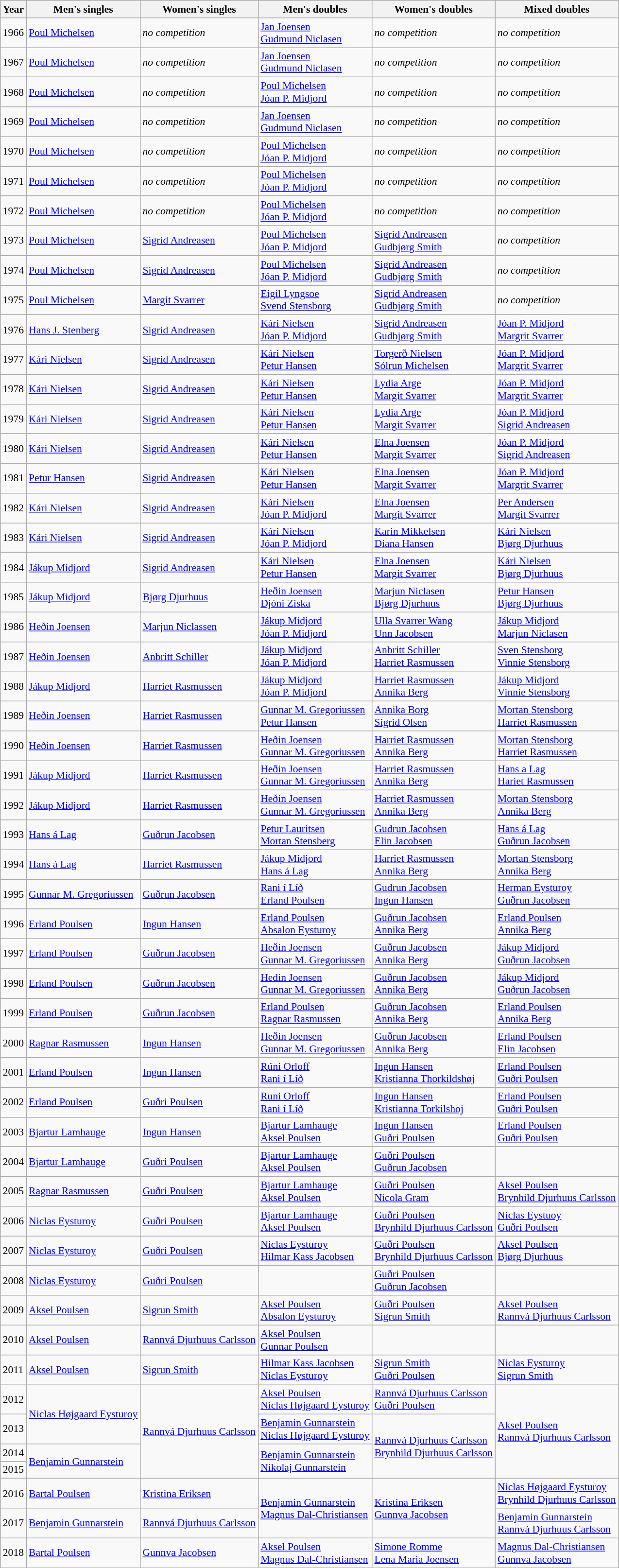<table class=wikitable style="font-size:90%;">
<tr>
<th>Year</th>
<th>Men's singles</th>
<th>Women's singles</th>
<th>Men's doubles</th>
<th>Women's doubles</th>
<th>Mixed doubles</th>
</tr>
<tr>
<td>1966</td>
<td><a href='#'>Poul Michelsen</a></td>
<td><em>no competition</em></td>
<td><a href='#'>Jan Joensen</a><br><a href='#'>Gudmund Niclasen</a></td>
<td><em>no competition</em></td>
<td><em>no competition</em></td>
</tr>
<tr>
<td>1967</td>
<td><a href='#'>Poul Michelsen</a></td>
<td><em>no competition</em></td>
<td><a href='#'>Jan Joensen</a><br><a href='#'>Gudmund Niclasen</a></td>
<td><em>no competition</em></td>
<td><em>no competition</em></td>
</tr>
<tr>
<td>1968</td>
<td><a href='#'>Poul Michelsen</a></td>
<td><em>no competition</em></td>
<td><a href='#'>Poul Michelsen</a><br><a href='#'>Jóan P. Midjord</a></td>
<td><em>no competition</em></td>
<td><em>no competition</em></td>
</tr>
<tr>
<td>1969</td>
<td><a href='#'>Poul Michelsen</a></td>
<td><em>no competition</em></td>
<td><a href='#'>Jan Joensen</a><br><a href='#'>Gudmund Niclasen</a></td>
<td><em>no competition</em></td>
<td><em>no competition</em></td>
</tr>
<tr>
<td>1970</td>
<td><a href='#'>Poul Michelsen</a></td>
<td><em>no competition</em></td>
<td><a href='#'>Poul Michelsen</a><br><a href='#'>Jóan P. Midjord</a></td>
<td><em>no competition</em></td>
<td><em>no competition</em></td>
</tr>
<tr>
<td>1971</td>
<td><a href='#'>Poul Michelsen</a></td>
<td><em>no competition</em></td>
<td><a href='#'>Poul Michelsen</a><br><a href='#'>Jóan P. Midjord</a></td>
<td><em>no competition</em></td>
<td><em>no competition</em></td>
</tr>
<tr>
<td>1972</td>
<td><a href='#'>Poul Michelsen</a></td>
<td><em>no competition</em></td>
<td><a href='#'>Poul Michelsen</a><br><a href='#'>Jóan P. Midjord</a></td>
<td><em>no competition</em></td>
<td><em>no competition</em></td>
</tr>
<tr>
<td>1973</td>
<td><a href='#'>Poul Michelsen</a></td>
<td><a href='#'>Sigrid Andreasen</a></td>
<td><a href='#'>Poul Michelsen</a><br><a href='#'>Jóan P. Midjord</a></td>
<td><a href='#'>Sigrid Andreasen</a><br><a href='#'>Gudbjørg Smith</a></td>
<td><em>no competition</em></td>
</tr>
<tr>
<td>1974</td>
<td><a href='#'>Poul Michelsen</a></td>
<td><a href='#'>Sigrid Andreasen</a></td>
<td><a href='#'>Poul Michelsen</a><br><a href='#'>Jóan P. Midjord</a></td>
<td><a href='#'>Sigrid Andreasen</a><br><a href='#'>Gudbjørg Smith</a></td>
<td><em>no competition</em></td>
</tr>
<tr>
<td>1975</td>
<td><a href='#'>Poul Michelsen</a></td>
<td><a href='#'>Margit Svarrer</a></td>
<td><a href='#'>Eigil Lyngsoe</a><br><a href='#'>Svend Stensborg</a></td>
<td><a href='#'>Sigrid Andreasen</a><br><a href='#'>Gudbjørg Smith</a></td>
<td><em>no competition</em></td>
</tr>
<tr>
<td>1976</td>
<td><a href='#'>Hans J. Stenberg</a></td>
<td><a href='#'>Sigrid Andreasen</a></td>
<td><a href='#'>Kári Nielsen</a><br><a href='#'>Jóan P. Midjord</a></td>
<td><a href='#'>Sigrid Andreasen</a><br><a href='#'>Gudbjørg Smith</a></td>
<td><a href='#'>Jóan P. Midjord</a><br><a href='#'>Margrit Svarrer</a></td>
</tr>
<tr>
<td>1977</td>
<td><a href='#'>Kári Nielsen</a></td>
<td><a href='#'>Sigrid Andreasen</a></td>
<td><a href='#'>Kári Nielsen</a><br><a href='#'>Petur Hansen</a></td>
<td><a href='#'>Torgerð Nielsen</a><br><a href='#'>Sólrun Michelsen</a></td>
<td><a href='#'>Jóan P. Midjord</a><br><a href='#'>Margrit Svarrer</a></td>
</tr>
<tr>
<td>1978</td>
<td><a href='#'>Kári Nielsen</a></td>
<td><a href='#'>Sigrid Andreasen</a></td>
<td><a href='#'>Kári Nielsen</a><br><a href='#'>Petur Hansen</a></td>
<td><a href='#'>Lydia Arge</a><br><a href='#'>Margit Svarrer</a></td>
<td><a href='#'>Jóan P. Midjord</a><br><a href='#'>Margrit Svarrer</a></td>
</tr>
<tr>
<td>1979</td>
<td><a href='#'>Kári Nielsen</a></td>
<td><a href='#'>Sigrid Andreasen</a></td>
<td><a href='#'>Kári Nielsen</a><br><a href='#'>Petur Hansen</a></td>
<td><a href='#'>Lydia Arge</a><br><a href='#'>Margit Svarrer</a></td>
<td><a href='#'>Jóan P. Midjord</a><br><a href='#'>Sigrid Andreasen</a></td>
</tr>
<tr>
<td>1980</td>
<td><a href='#'>Kári Nielsen</a></td>
<td><a href='#'>Sigrid Andreasen</a></td>
<td><a href='#'>Kári Nielsen</a><br><a href='#'>Petur Hansen</a></td>
<td><a href='#'>Elna Joensen</a><br><a href='#'>Margit Svarrer</a></td>
<td><a href='#'>Jóan P. Midjord</a><br><a href='#'>Sigrid Andreasen</a></td>
</tr>
<tr>
<td>1981</td>
<td><a href='#'>Petur Hansen</a></td>
<td><a href='#'>Sigrid Andreasen</a></td>
<td><a href='#'>Kári Nielsen</a><br><a href='#'>Petur Hansen</a></td>
<td><a href='#'>Elna Joensen</a><br><a href='#'>Margit Svarrer</a></td>
<td><a href='#'>Jóan P. Midjord</a><br><a href='#'>Margrit Svarrer</a></td>
</tr>
<tr>
<td>1982</td>
<td><a href='#'>Kári Nielsen</a></td>
<td><a href='#'>Sigrid Andreasen</a></td>
<td><a href='#'>Kári Nielsen</a><br><a href='#'>Jóan P. Midjord</a></td>
<td><a href='#'>Elna Joensen</a><br><a href='#'>Margit Svarrer</a></td>
<td><a href='#'>Per Andersen</a><br><a href='#'>Margit Svarrer</a></td>
</tr>
<tr>
<td>1983</td>
<td><a href='#'>Kári Nielsen</a></td>
<td><a href='#'>Sigrid Andreasen</a></td>
<td><a href='#'>Kári Nielsen</a><br><a href='#'>Jóan P. Midjord</a></td>
<td><a href='#'>Karin Mikkelsen</a><br><a href='#'>Diana Hansen</a></td>
<td><a href='#'>Kári Nielsen</a><br><a href='#'>Bjørg Djurhuus</a></td>
</tr>
<tr>
<td>1984</td>
<td><a href='#'>Jákup Midjord</a></td>
<td><a href='#'>Sigrid Andreasen</a></td>
<td><a href='#'>Kári Nielsen</a><br><a href='#'>Petur Hansen</a></td>
<td><a href='#'>Elna Joensen</a><br><a href='#'>Margit Svarrer</a></td>
<td><a href='#'>Kári Nielsen</a><br><a href='#'>Bjørg Djurhuus</a></td>
</tr>
<tr>
<td>1985</td>
<td><a href='#'>Jákup Midjord</a></td>
<td><a href='#'>Bjørg Djurhuus</a></td>
<td><a href='#'>Heðin Joensen</a><br><a href='#'>Djóni Ziska</a></td>
<td><a href='#'>Marjun Niclasen</a><br><a href='#'>Bjørg Djurhuus</a></td>
<td><a href='#'>Petur Hansen</a><br><a href='#'>Bjørg Djurhuus</a></td>
</tr>
<tr>
<td>1986</td>
<td><a href='#'>Heðin Joensen</a></td>
<td><a href='#'>Marjun Niclassen</a></td>
<td><a href='#'>Jákup Midjord</a><br><a href='#'>Jóan P. Midjord</a></td>
<td><a href='#'>Ulla Svarrer Wang</a><br><a href='#'>Unn Jacobsen</a></td>
<td><a href='#'>Jákup Midjord</a><br><a href='#'>Marjun Niclasen</a></td>
</tr>
<tr>
<td>1987</td>
<td><a href='#'>Heðin Joensen</a></td>
<td><a href='#'>Anbritt Schiller</a></td>
<td><a href='#'>Jákup Midjord</a><br><a href='#'>Jóan P. Midjord</a></td>
<td><a href='#'>Anbritt Schiller</a><br><a href='#'>Harriet Rasmussen</a></td>
<td><a href='#'>Sven Stensborg</a><br><a href='#'>Vinnie Stensborg</a></td>
</tr>
<tr>
<td>1988</td>
<td><a href='#'>Jákup Midjord</a></td>
<td><a href='#'>Harriet Rasmussen</a></td>
<td><a href='#'>Jákup Midjord</a><br><a href='#'>Jóan P. Midjord</a></td>
<td><a href='#'>Harriet Rasmussen</a><br><a href='#'>Annika Berg</a></td>
<td><a href='#'>Jákup Midjord</a><br><a href='#'>Vinnie Stensborg</a></td>
</tr>
<tr>
<td>1989</td>
<td><a href='#'>Heðin Joensen</a></td>
<td><a href='#'>Harriet Rasmussen</a></td>
<td><a href='#'>Gunnar M. Gregoriussen</a><br><a href='#'>Petur Hansen</a></td>
<td><a href='#'>Annika Borg</a><br><a href='#'>Sigrid Olsen</a></td>
<td><a href='#'>Mortan Stensborg</a><br><a href='#'>Harriet Rasmussen</a></td>
</tr>
<tr>
<td>1990</td>
<td><a href='#'>Heðin Joensen</a></td>
<td><a href='#'>Harriet Rasmussen</a></td>
<td><a href='#'>Heðin Joensen</a><br><a href='#'>Gunnar M. Gregoriussen</a></td>
<td><a href='#'>Harriet Rasmussen</a><br><a href='#'>Annika Berg</a></td>
<td><a href='#'>Mortan Stensborg</a><br><a href='#'>Harriet Rasmussen</a></td>
</tr>
<tr>
<td>1991</td>
<td><a href='#'>Jákup Midjord</a></td>
<td><a href='#'>Harriet Rasmussen</a></td>
<td><a href='#'>Heðin Joensen</a><br><a href='#'>Gunnar M. Gregoriussen</a></td>
<td><a href='#'>Harriet Rasmussen</a><br><a href='#'>Annika Berg</a></td>
<td><a href='#'>Hans a Lag</a><br><a href='#'>Hariet Rasmussen</a></td>
</tr>
<tr>
<td>1992</td>
<td><a href='#'>Jákup Midjord</a></td>
<td><a href='#'>Harriet Rasmussen</a></td>
<td><a href='#'>Heðin Joensen</a><br><a href='#'>Gunnar M. Gregoriussen</a></td>
<td><a href='#'>Harriet Rasmussen</a><br><a href='#'>Annika Berg</a></td>
<td><a href='#'>Mortan Stensborg</a><br><a href='#'>Annika Berg</a></td>
</tr>
<tr>
<td>1993</td>
<td><a href='#'>Hans á Lag</a></td>
<td><a href='#'>Guðrun Jacobsen</a></td>
<td><a href='#'>Petur Lauritsen</a><br><a href='#'>Mortan Stensberg</a></td>
<td><a href='#'>Gudrun Jacobsen</a><br><a href='#'>Elin Jacobsen</a></td>
<td><a href='#'>Hans á Lag</a><br><a href='#'>Guðrun Jacobsen</a></td>
</tr>
<tr>
<td>1994</td>
<td><a href='#'>Hans á Lag</a></td>
<td><a href='#'>Harriet Rasmussen</a></td>
<td><a href='#'>Jákup Midjord</a><br><a href='#'>Hans á Lag</a></td>
<td><a href='#'>Harriet Rasmussen</a><br><a href='#'>Annika Berg</a></td>
<td><a href='#'>Mortan Stensborg</a><br><a href='#'>Annika Berg</a></td>
</tr>
<tr>
<td>1995</td>
<td><a href='#'>Gunnar M. Gregoriussen</a></td>
<td><a href='#'>Guðrun Jacobsen</a></td>
<td><a href='#'>Rani í Líð</a><br><a href='#'>Erland Poulsen</a></td>
<td><a href='#'>Gudrun Jacobsen</a><br><a href='#'>Ingun Hansen</a></td>
<td><a href='#'>Herman Eysturoy</a><br><a href='#'>Guðrun Jacobsen</a></td>
</tr>
<tr>
<td>1996</td>
<td><a href='#'>Erland Poulsen</a></td>
<td><a href='#'>Ingun Hansen</a></td>
<td><a href='#'>Erland Poulsen</a><br><a href='#'>Absalon Eysturoy</a></td>
<td><a href='#'>Guðrun Jacobsen</a><br><a href='#'>Annika Berg</a></td>
<td><a href='#'>Erland Poulsen</a><br><a href='#'>Annika Berg</a></td>
</tr>
<tr>
<td>1997</td>
<td><a href='#'>Erland Poulsen</a></td>
<td><a href='#'>Guðrun Jacobsen</a></td>
<td><a href='#'>Heðin Joensen</a><br><a href='#'>Gunnar M. Gregoriussen</a></td>
<td><a href='#'>Guðrun Jacobsen</a><br><a href='#'>Annika Berg</a></td>
<td><a href='#'>Jákup Midjord</a><br><a href='#'>Guðrun Jacobsen</a></td>
</tr>
<tr>
<td>1998</td>
<td><a href='#'>Erland Poulsen</a></td>
<td><a href='#'>Guðrun Jacobsen</a></td>
<td><a href='#'>Hedin Joensen</a><br><a href='#'>Gunnar M. Gregoriussen</a></td>
<td><a href='#'>Guðrun Jacobsen</a><br><a href='#'>Annika Berg</a></td>
<td><a href='#'>Jákup Midjord</a><br><a href='#'>Guðrun Jacobsen</a></td>
</tr>
<tr>
<td>1999</td>
<td><a href='#'>Erland Poulsen</a></td>
<td><a href='#'>Guðrun Jacobsen</a></td>
<td><a href='#'>Erland Poulsen</a><br><a href='#'>Ragnar Rasmussen</a></td>
<td><a href='#'>Guðrun Jacobsen</a><br><a href='#'>Annika Berg</a></td>
<td><a href='#'>Erland Poulsen</a><br><a href='#'>Annika Berg</a></td>
</tr>
<tr>
<td>2000</td>
<td><a href='#'>Ragnar Rasmussen</a></td>
<td><a href='#'>Ingun Hansen</a></td>
<td><a href='#'>Heðin Joensen</a><br><a href='#'>Gunnar M. Gregoriussen</a></td>
<td><a href='#'>Guðrun Jacobsen</a><br><a href='#'>Annika Berg</a></td>
<td><a href='#'>Erland Poulsen</a><br><a href='#'>Elin Jacobsen</a></td>
</tr>
<tr>
<td>2001</td>
<td><a href='#'>Erland Poulsen</a></td>
<td><a href='#'>Ingun Hansen</a></td>
<td><a href='#'>Rúni Orloff</a><br><a href='#'>Rani í Líð</a></td>
<td><a href='#'>Ingun Hansen</a><br><a href='#'>Kristianna Thorkildshøj</a></td>
<td><a href='#'>Erland Poulsen</a><br><a href='#'>Guðri Poulsen</a></td>
</tr>
<tr>
<td>2002</td>
<td><a href='#'>Erland Poulsen</a></td>
<td><a href='#'>Guðri Poulsen</a></td>
<td><a href='#'>Runi Orloff</a><br><a href='#'>Rani í Líð</a></td>
<td><a href='#'>Ingun Hansen</a><br><a href='#'>Kristianna Torkilshoj</a></td>
<td><a href='#'>Erland Poulsen</a><br><a href='#'>Guðri Poulsen</a></td>
</tr>
<tr>
<td>2003</td>
<td><a href='#'>Bjartur Lamhauge</a></td>
<td><a href='#'>Ingun Hansen</a></td>
<td><a href='#'>Bjartur Lamhauge</a><br><a href='#'>Aksel Poulsen</a></td>
<td><a href='#'>Ingun Hansen</a><br><a href='#'>Guðri Poulsen</a></td>
<td><a href='#'>Erland Poulsen</a><br><a href='#'>Guðri Poulsen</a></td>
</tr>
<tr>
<td>2004</td>
<td><a href='#'>Bjartur Lamhauge</a></td>
<td><a href='#'>Guðri Poulsen</a></td>
<td><a href='#'>Bjartur Lamhauge</a><br><a href='#'>Aksel Poulsen</a></td>
<td><a href='#'>Guðri Poulsen</a><br><a href='#'>Guðrun Jacobsen</a></td>
<td></td>
</tr>
<tr>
<td>2005</td>
<td><a href='#'>Ragnar Rasmussen</a></td>
<td><a href='#'>Guðri Poulsen</a></td>
<td><a href='#'>Bjartur Lamhauge</a><br><a href='#'>Aksel Poulsen</a></td>
<td><a href='#'>Guðri Poulsen</a><br><a href='#'>Nicola Gram</a></td>
<td><a href='#'>Aksel Poulsen</a><br><a href='#'>Brynhild Djurhuus Carlsson</a></td>
</tr>
<tr>
<td>2006</td>
<td><a href='#'>Niclas Eysturoy</a></td>
<td><a href='#'>Guðri Poulsen</a></td>
<td><a href='#'>Bjartur Lamhauge</a><br><a href='#'>Aksel Poulsen</a></td>
<td><a href='#'>Guðri Poulsen</a><br><a href='#'>Brynhild Djurhuus Carlsson</a></td>
<td><a href='#'>Niclas Eystuoy</a><br><a href='#'>Guðri Poulsen</a></td>
</tr>
<tr>
<td>2007</td>
<td><a href='#'>Niclas Eysturoy</a></td>
<td><a href='#'>Guðri Poulsen</a></td>
<td><a href='#'>Niclas Eysturoy</a> <br><a href='#'>Hilmar Kass Jacobsen</a></td>
<td><a href='#'>Guðri Poulsen</a><br><a href='#'>Brynhild Djurhuus Carlsson</a></td>
<td><a href='#'>Aksel Poulsen</a><br><a href='#'>Bjørg Djurhuus</a></td>
</tr>
<tr>
<td>2008</td>
<td><a href='#'>Niclas Eysturoy</a></td>
<td><a href='#'>Guðri Poulsen</a></td>
<td></td>
<td><a href='#'>Guðri Poulsen</a><br><a href='#'>Guðrun Jacobsen</a></td>
<td></td>
</tr>
<tr>
<td>2009</td>
<td><a href='#'>Aksel Poulsen</a></td>
<td><a href='#'>Sigrun Smith</a></td>
<td><a href='#'>Aksel Poulsen</a> <br><a href='#'>Absalon Eysturoy</a></td>
<td><a href='#'>Guðri Poulsen</a><br><a href='#'>Sigrun Smith</a></td>
<td><a href='#'>Aksel Poulsen</a><br><a href='#'>Rannvá Djurhuus Carlsson</a></td>
</tr>
<tr>
<td>2010</td>
<td><a href='#'>Aksel Poulsen</a></td>
<td><a href='#'>Rannvá Djurhuus Carlsson</a></td>
<td><a href='#'>Aksel Poulsen</a> <br><a href='#'>Gunnar Poulsen</a></td>
<td></td>
<td></td>
</tr>
<tr>
<td>2011</td>
<td><a href='#'>Aksel Poulsen</a></td>
<td><a href='#'>Sigrun Smith</a></td>
<td><a href='#'>Hilmar Kass Jacobsen</a> <br><a href='#'>Niclas Eysturoy</a></td>
<td><a href='#'>Sigrun Smith</a><br><a href='#'>Guðri Poulsen</a></td>
<td><a href='#'>Niclas Eysturoy</a><br><a href='#'>Sigrun Smith</a></td>
</tr>
<tr>
<td>2012</td>
<td rowspan=2><a href='#'>Niclas Højgaard Eysturoy</a></td>
<td rowspan=4><a href='#'>Rannvá Djurhuus Carlsson</a></td>
<td><a href='#'>Aksel Poulsen</a><br><a href='#'>Niclas Højgaard Eysturoy</a></td>
<td><a href='#'>Rannvá Djurhuus Carlsson</a><br><a href='#'>Guðri Poulsen</a></td>
<td rowspan=4><a href='#'>Aksel Poulsen</a><br><a href='#'>Rannvá Djurhuus Carlsson</a></td>
</tr>
<tr>
<td>2013</td>
<td><a href='#'>Benjamin Gunnarstein</a><br><a href='#'>Niclas Højgaard Eysturoy</a></td>
<td rowspan=3><a href='#'>Rannvá Djurhuus Carlsson</a><br><a href='#'>Brynhild Djurhuus Carlsson</a></td>
</tr>
<tr>
<td>2014</td>
<td rowspan=2><a href='#'>Benjamin Gunnarstein</a></td>
<td rowspan=2><a href='#'>Benjamin Gunnarstein</a><br><a href='#'>Nikolaj Gunnarstein</a></td>
</tr>
<tr>
<td>2015</td>
</tr>
<tr>
<td>2016</td>
<td><a href='#'>Bartal Poulsen</a></td>
<td><a href='#'>Kristina Eriksen</a></td>
<td rowspan=2><a href='#'>Benjamin Gunnarstein</a><br><a href='#'>Magnus Dal-Christiansen</a></td>
<td rowspan=2><a href='#'>Kristina Eriksen</a><br><a href='#'>Gunnva Jacobsen</a></td>
<td><a href='#'>Niclas Højgaard Eysturoy</a><br><a href='#'>Brynhild Djurhuus Carlsson</a></td>
</tr>
<tr>
<td>2017</td>
<td><a href='#'>Benjamin Gunnarstein</a></td>
<td><a href='#'>Rannvá Djurhuus Carlsson</a></td>
<td><a href='#'>Benjamin Gunnarstein</a><br><a href='#'>Rannvá Djurhuus Carlsson</a></td>
</tr>
<tr>
<td>2018</td>
<td><a href='#'>Bartal Poulsen</a></td>
<td><a href='#'>Gunnva Jacobsen</a></td>
<td><a href='#'>Aksel Poulsen</a><br><a href='#'>Magnus Dal-Christiansen</a></td>
<td><a href='#'>Simone Romme</a><br><a href='#'>Lena Maria Joensen</a></td>
<td><a href='#'>Magnus Dal-Christiansen</a><br><a href='#'>Gunnva Jacobsen</a></td>
</tr>
</table>
